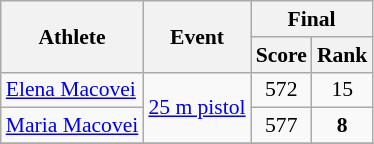<table class="wikitable" style="font-size:90%">
<tr>
<th rowspan="2">Athlete</th>
<th rowspan="2">Event</th>
<th colspan="2">Final</th>
</tr>
<tr>
<th>Score</th>
<th>Rank</th>
</tr>
<tr>
<td><a href='#'>Elena Macovei</a></td>
<td rowspan=2><a href='#'>25 m pistol</a></td>
<td style="text-align:center;">572</td>
<td style="text-align:center;">15</td>
</tr>
<tr>
<td><a href='#'>Maria Macovei</a></td>
<td style="text-align:center;">577</td>
<td style="text-align:center;"><strong>8</strong></td>
</tr>
<tr>
</tr>
</table>
